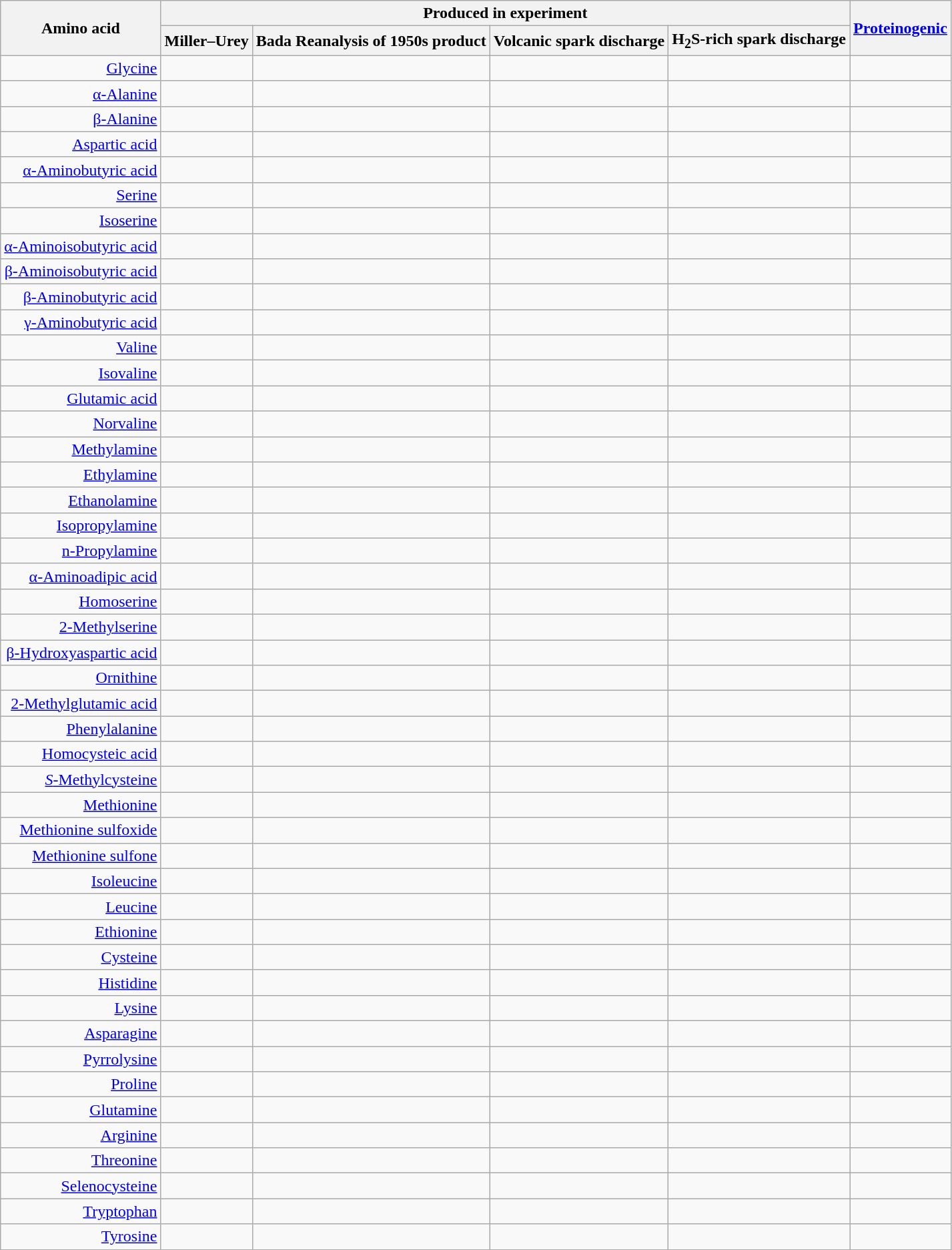<table class="wikitable sortable" style="text-align:right">
<tr>
<th scope="col" rowspan="2">Amino acid</th>
<th colspan="4" scope="col">Produced in experiment</th>
<th scope="col" rowspan="2"><a href='#'>Proteinogenic</a></th>
</tr>
<tr>
<th scope="col">Miller–Urey<br></th>
<th scope="col">Bada Reanalysis of 1950s product<br></th>
<th scope="col">Volcanic spark discharge<br></th>
<th scope="col">H<sub>2</sub>S-rich spark discharge<br></th>
</tr>
<tr>
<td><a href='#'>Glycine</a></td>
<td></td>
<td></td>
<td></td>
<td></td>
<td></td>
</tr>
<tr>
<td><a href='#'>α-Alanine</a></td>
<td></td>
<td></td>
<td></td>
<td></td>
<td></td>
</tr>
<tr>
<td><a href='#'>β-Alanine</a></td>
<td></td>
<td></td>
<td></td>
<td></td>
<td></td>
</tr>
<tr>
<td><a href='#'>Aspartic acid</a></td>
<td></td>
<td></td>
<td></td>
<td></td>
<td></td>
</tr>
<tr>
<td><a href='#'>α-Aminobutyric acid</a></td>
<td></td>
<td></td>
<td></td>
<td></td>
<td></td>
</tr>
<tr>
<td><a href='#'>Serine</a></td>
<td></td>
<td></td>
<td></td>
<td></td>
<td></td>
</tr>
<tr>
<td><a href='#'>Isoserine</a></td>
<td></td>
<td></td>
<td></td>
<td></td>
<td></td>
</tr>
<tr>
<td><a href='#'>α-Aminoisobutyric acid</a></td>
<td></td>
<td></td>
<td></td>
<td></td>
<td></td>
</tr>
<tr>
<td><a href='#'>β-Aminoisobutyric acid</a></td>
<td></td>
<td></td>
<td></td>
<td></td>
<td></td>
</tr>
<tr>
<td><a href='#'>β-Aminobutyric acid</a></td>
<td></td>
<td></td>
<td></td>
<td></td>
<td></td>
</tr>
<tr>
<td><a href='#'>γ-Aminobutyric acid</a></td>
<td></td>
<td></td>
<td></td>
<td></td>
<td></td>
</tr>
<tr>
<td><a href='#'>Valine</a></td>
<td></td>
<td></td>
<td></td>
<td></td>
<td></td>
</tr>
<tr>
<td><a href='#'>Isovaline</a></td>
<td></td>
<td></td>
<td></td>
<td></td>
<td></td>
</tr>
<tr>
<td><a href='#'>Glutamic acid</a></td>
<td></td>
<td></td>
<td></td>
<td></td>
<td></td>
</tr>
<tr>
<td><a href='#'>Norvaline</a></td>
<td></td>
<td></td>
<td></td>
<td></td>
<td></td>
</tr>
<tr>
<td><a href='#'>Methylamine</a></td>
<td></td>
<td></td>
<td></td>
<td></td>
<td></td>
</tr>
<tr>
<td><a href='#'>Ethylamine</a></td>
<td></td>
<td></td>
<td></td>
<td></td>
<td></td>
</tr>
<tr>
<td><a href='#'>Ethanolamine</a></td>
<td></td>
<td></td>
<td></td>
<td></td>
<td></td>
</tr>
<tr>
<td><a href='#'>Isopropylamine</a></td>
<td></td>
<td></td>
<td></td>
<td></td>
<td></td>
</tr>
<tr>
<td><a href='#'>n-Propylamine</a></td>
<td></td>
<td></td>
<td></td>
<td></td>
<td></td>
</tr>
<tr>
<td><a href='#'>α-Aminoadipic acid</a></td>
<td></td>
<td></td>
<td></td>
<td></td>
<td></td>
</tr>
<tr>
<td><a href='#'>Homoserine</a></td>
<td></td>
<td></td>
<td></td>
<td></td>
<td></td>
</tr>
<tr>
<td><a href='#'>2-Methylserine</a></td>
<td></td>
<td></td>
<td></td>
<td></td>
<td></td>
</tr>
<tr>
<td><a href='#'>β-Hydroxyaspartic acid</a></td>
<td></td>
<td></td>
<td></td>
<td></td>
<td></td>
</tr>
<tr>
<td><a href='#'>Ornithine</a></td>
<td></td>
<td></td>
<td></td>
<td></td>
<td></td>
</tr>
<tr>
<td><a href='#'>2-Methylglutamic acid</a></td>
<td></td>
<td></td>
<td></td>
<td></td>
<td></td>
</tr>
<tr>
<td><a href='#'>Phenylalanine</a></td>
<td></td>
<td></td>
<td></td>
<td></td>
<td></td>
</tr>
<tr>
<td><a href='#'>Homocysteic acid</a></td>
<td></td>
<td></td>
<td></td>
<td></td>
<td></td>
</tr>
<tr>
<td><a href='#'><em>S</em>-Methylcysteine</a></td>
<td></td>
<td></td>
<td></td>
<td></td>
<td></td>
</tr>
<tr>
<td><a href='#'>Methionine</a></td>
<td></td>
<td></td>
<td></td>
<td></td>
<td></td>
</tr>
<tr>
<td><a href='#'>Methionine sulfoxide</a></td>
<td></td>
<td></td>
<td></td>
<td></td>
<td></td>
</tr>
<tr>
<td><a href='#'>Methionine sulfone</a></td>
<td></td>
<td></td>
<td></td>
<td></td>
<td></td>
</tr>
<tr>
<td><a href='#'>Isoleucine</a></td>
<td></td>
<td></td>
<td></td>
<td></td>
<td></td>
</tr>
<tr>
<td><a href='#'>Leucine</a></td>
<td></td>
<td></td>
<td></td>
<td></td>
<td></td>
</tr>
<tr>
<td><a href='#'>Ethionine</a></td>
<td></td>
<td></td>
<td></td>
<td></td>
<td></td>
</tr>
<tr>
<td><a href='#'>Cysteine</a></td>
<td></td>
<td></td>
<td></td>
<td></td>
<td></td>
</tr>
<tr>
<td><a href='#'>Histidine</a></td>
<td></td>
<td></td>
<td></td>
<td></td>
<td></td>
</tr>
<tr>
<td><a href='#'>Lysine</a></td>
<td></td>
<td></td>
<td></td>
<td></td>
<td></td>
</tr>
<tr>
<td><a href='#'>Asparagine</a></td>
<td></td>
<td></td>
<td></td>
<td></td>
<td></td>
</tr>
<tr>
<td><a href='#'>Pyrrolysine</a></td>
<td></td>
<td></td>
<td></td>
<td></td>
<td></td>
</tr>
<tr>
<td><a href='#'>Proline</a></td>
<td></td>
<td></td>
<td></td>
<td></td>
<td></td>
</tr>
<tr>
<td><a href='#'>Glutamine</a></td>
<td></td>
<td></td>
<td></td>
<td></td>
<td></td>
</tr>
<tr>
<td><a href='#'>Arginine</a></td>
<td></td>
<td></td>
<td></td>
<td></td>
<td></td>
</tr>
<tr>
<td><a href='#'>Threonine</a></td>
<td></td>
<td></td>
<td></td>
<td></td>
<td></td>
</tr>
<tr>
<td><a href='#'>Selenocysteine</a></td>
<td></td>
<td></td>
<td></td>
<td></td>
<td></td>
</tr>
<tr>
<td><a href='#'>Tryptophan</a></td>
<td></td>
<td></td>
<td></td>
<td></td>
<td></td>
</tr>
<tr>
<td><a href='#'>Tyrosine</a></td>
<td></td>
<td></td>
<td></td>
<td></td>
<td></td>
</tr>
</table>
